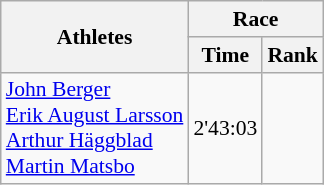<table class="wikitable" border="1" style="font-size:90%">
<tr>
<th rowspan=2>Athletes</th>
<th colspan=2>Race</th>
</tr>
<tr>
<th>Time</th>
<th>Rank</th>
</tr>
<tr>
<td><a href='#'>John Berger</a><br><a href='#'>Erik August Larsson</a><br><a href='#'>Arthur Häggblad</a><br><a href='#'>Martin Matsbo</a></td>
<td align=center>2'43:03</td>
<td align=center></td>
</tr>
</table>
